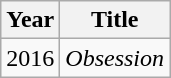<table class="wikitable">
<tr>
<th>Year</th>
<th>Title</th>
</tr>
<tr>
<td>2016</td>
<td><em>Obsession</em></td>
</tr>
</table>
